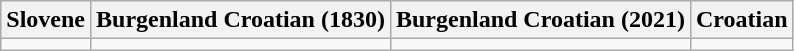<table class="wikitable">
<tr>
<th>Slovene</th>
<th>Burgenland Croatian (1830)</th>
<th>Burgenland Croatian (2021)</th>
<th>Croatian</th>
</tr>
<tr align="center">
<td></td>
<td></td>
<td></td>
<td></td>
</tr>
</table>
